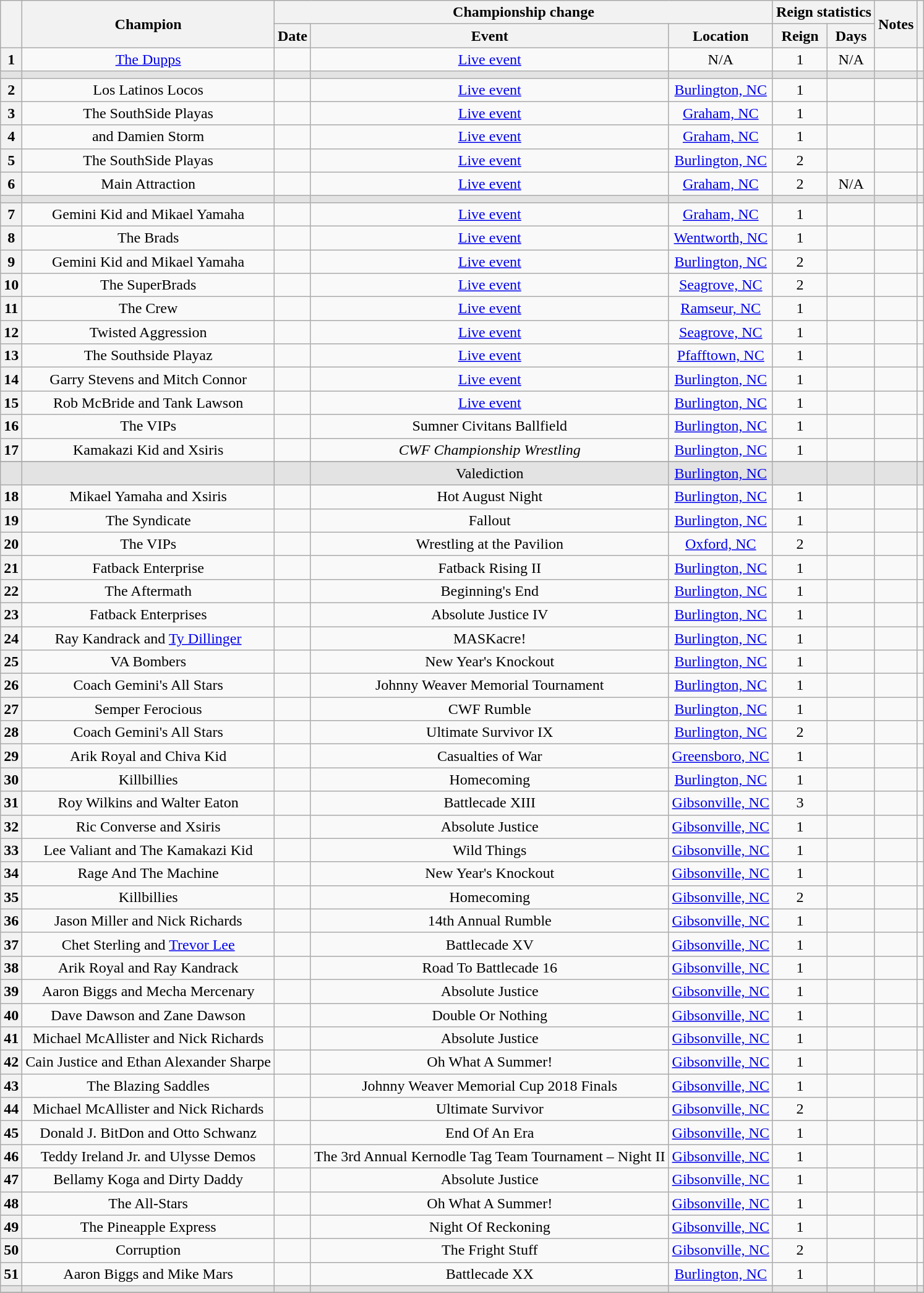<table class="wikitable sortable" style="text-align: center">
<tr>
<th rowspan=2></th>
<th rowspan=2>Champion</th>
<th colspan=3>Championship change</th>
<th colspan=2>Reign statistics</th>
<th rowspan=2>Notes</th>
<th rowspan=2></th>
</tr>
<tr>
<th>Date</th>
<th>Event</th>
<th>Location</th>
<th>Reign</th>
<th>Days</th>
</tr>
<tr>
<th>1</th>
<td><a href='#'>The Dupps</a><br></td>
<td></td>
<td><a href='#'>Live event</a></td>
<td>N/A</td>
<td>1</td>
<td>N/A</td>
<td align="left"></td>
<td></td>
</tr>
<tr style="background:#e3e3e3">
<td></td>
<td></td>
<td></td>
<td></td>
<td></td>
<td></td>
<td></td>
<td align="left"></td>
<td align="left"></td>
</tr>
<tr>
<th>2</th>
<td>Los Latinos Locos<br></td>
<td></td>
<td><a href='#'>Live event</a></td>
<td><a href='#'>Burlington, NC</a></td>
<td>1</td>
<td></td>
<td align="left"></td>
<td></td>
</tr>
<tr>
<th>3</th>
<td>The SouthSide Playas<br></td>
<td></td>
<td><a href='#'>Live event</a></td>
<td><a href='#'>Graham, NC</a></td>
<td>1</td>
<td></td>
<td></td>
<td></td>
</tr>
<tr>
<th>4</th>
<td> and Damien Storm</td>
<td></td>
<td><a href='#'>Live event</a></td>
<td><a href='#'>Graham, NC</a></td>
<td>1</td>
<td></td>
<td></td>
<td></td>
</tr>
<tr>
<th>5</th>
<td>The SouthSide Playas<br></td>
<td></td>
<td><a href='#'>Live event</a></td>
<td><a href='#'>Burlington, NC</a></td>
<td>2</td>
<td></td>
<td></td>
<td></td>
</tr>
<tr>
<th>6</th>
<td>Main Attraction<br></td>
<td></td>
<td><a href='#'>Live event</a></td>
<td><a href='#'>Graham, NC</a></td>
<td>2</td>
<td>N/A</td>
<td></td>
<td></td>
</tr>
<tr style="background:#e3e3e3">
<td></td>
<td></td>
<td></td>
<td></td>
<td></td>
<td></td>
<td></td>
<td align="left"></td>
<td></td>
</tr>
<tr>
<th>7</th>
<td>Gemini Kid and Mikael Yamaha</td>
<td></td>
<td><a href='#'>Live event</a></td>
<td><a href='#'>Graham, NC</a></td>
<td>1</td>
<td></td>
<td></td>
<td></td>
</tr>
<tr>
<th>8</th>
<td>The Brads<br></td>
<td></td>
<td><a href='#'>Live event</a></td>
<td><a href='#'>Wentworth, NC</a></td>
<td>1</td>
<td></td>
<td></td>
<td></td>
</tr>
<tr>
<th>9</th>
<td>Gemini Kid and Mikael Yamaha</td>
<td></td>
<td><a href='#'>Live event</a></td>
<td><a href='#'>Burlington, NC</a></td>
<td>2</td>
<td></td>
<td align="left"></td>
<td></td>
</tr>
<tr>
<th>10</th>
<td>The SuperBrads<br></td>
<td></td>
<td><a href='#'>Live event</a></td>
<td><a href='#'>Seagrove, NC</a></td>
<td>2</td>
<td></td>
<td align="left"></td>
<td></td>
</tr>
<tr>
<th>11</th>
<td>The Crew<br></td>
<td></td>
<td><a href='#'>Live event</a></td>
<td><a href='#'>Ramseur, NC</a></td>
<td>1</td>
<td></td>
<td></td>
<td></td>
</tr>
<tr>
<th>12</th>
<td>Twisted Aggression<br></td>
<td></td>
<td><a href='#'>Live event</a></td>
<td><a href='#'>Seagrove, NC</a></td>
<td>1</td>
<td></td>
<td align="left"></td>
<td></td>
</tr>
<tr>
<th>13</th>
<td>The Southside Playaz<br></td>
<td></td>
<td><a href='#'>Live event</a></td>
<td><a href='#'>Pfafftown, NC</a></td>
<td>1</td>
<td></td>
<td></td>
<td></td>
</tr>
<tr>
<th>14</th>
<td>Garry Stevens and Mitch Connor</td>
<td></td>
<td><a href='#'>Live event</a></td>
<td><a href='#'>Burlington, NC</a></td>
<td>1</td>
<td></td>
<td></td>
<td></td>
</tr>
<tr>
<th>15</th>
<td>Rob McBride and Tank Lawson</td>
<td></td>
<td><a href='#'>Live event</a></td>
<td><a href='#'>Burlington, NC</a></td>
<td>1</td>
<td></td>
<td align="left"></td>
<td></td>
</tr>
<tr>
<th>16</th>
<td>The VIPs<br></td>
<td></td>
<td>Sumner Civitans Ballfield</td>
<td><a href='#'>Burlington, NC</a></td>
<td>1</td>
<td></td>
<td></td>
<td></td>
</tr>
<tr>
<th>17</th>
<td>Kamakazi Kid and Xsiris</td>
<td></td>
<td><em>CWF Championship Wrestling</em></td>
<td><a href='#'>Burlington, NC</a></td>
<td>1</td>
<td></td>
<td align="left"></td>
<td></td>
</tr>
<tr>
</tr>
<tr style="background:#e3e3e3">
<td></td>
<td></td>
<td></td>
<td>Valediction</td>
<td><a href='#'>Burlington, NC</a></td>
<td></td>
<td></td>
<td align="left"></td>
<td align="left"></td>
</tr>
<tr>
<th>18</th>
<td>Mikael Yamaha and Xsiris</td>
<td></td>
<td>Hot August Night</td>
<td><a href='#'>Burlington, NC</a></td>
<td>1</td>
<td></td>
<td align="left"></td>
<td></td>
</tr>
<tr>
<th>19</th>
<td>The Syndicate<br></td>
<td></td>
<td>Fallout</td>
<td><a href='#'>Burlington, NC</a></td>
<td>1</td>
<td></td>
<td align="left"></td>
<td></td>
</tr>
<tr>
<th>20</th>
<td>The VIPs<br></td>
<td></td>
<td>Wrestling at the Pavilion</td>
<td><a href='#'>Oxford, NC</a></td>
<td>2</td>
<td></td>
<td align="left"></td>
<td></td>
</tr>
<tr>
<th>21</th>
<td>Fatback Enterprise<br></td>
<td></td>
<td>Fatback Rising II</td>
<td><a href='#'>Burlington, NC</a></td>
<td>1</td>
<td></td>
<td></td>
<td></td>
</tr>
<tr>
<th>22</th>
<td>The Aftermath<br></td>
<td></td>
<td>Beginning's End</td>
<td><a href='#'>Burlington, NC</a></td>
<td>1</td>
<td></td>
<td align="left"></td>
<td></td>
</tr>
<tr>
<th>23</th>
<td>Fatback Enterprises<br></td>
<td></td>
<td>Absolute Justice IV</td>
<td><a href='#'>Burlington, NC</a></td>
<td>1</td>
<td></td>
<td align="left"></td>
<td></td>
</tr>
<tr>
<th>24</th>
<td>Ray Kandrack and <a href='#'>Ty Dillinger</a></td>
<td></td>
<td>MASKacre!</td>
<td><a href='#'>Burlington, NC</a></td>
<td>1</td>
<td></td>
<td></td>
<td></td>
</tr>
<tr>
<th>25</th>
<td>VA Bombers<br></td>
<td></td>
<td>New Year's Knockout</td>
<td><a href='#'>Burlington, NC</a></td>
<td>1</td>
<td></td>
<td></td>
<td></td>
</tr>
<tr>
<th>26</th>
<td>Coach Gemini's All Stars<br></td>
<td></td>
<td>Johnny Weaver Memorial Tournament</td>
<td><a href='#'>Burlington, NC</a></td>
<td>1</td>
<td></td>
<td align="left"></td>
<td></td>
</tr>
<tr>
<th>27</th>
<td>Semper Ferocious<br></td>
<td></td>
<td>CWF Rumble</td>
<td><a href='#'>Burlington, NC</a></td>
<td>1</td>
<td></td>
<td></td>
<td></td>
</tr>
<tr>
<th>28</th>
<td>Coach Gemini's All Stars<br></td>
<td></td>
<td>Ultimate Survivor IX</td>
<td><a href='#'>Burlington, NC</a></td>
<td>2</td>
<td></td>
<td align="left"></td>
<td></td>
</tr>
<tr>
<th>29</th>
<td>Arik Royal and Chiva Kid</td>
<td></td>
<td>Casualties of War</td>
<td><a href='#'>Greensboro, NC</a></td>
<td>1</td>
<td></td>
<td></td>
<td></td>
</tr>
<tr>
<th>30</th>
<td>Killbillies<br></td>
<td></td>
<td>Homecoming</td>
<td><a href='#'>Burlington, NC</a></td>
<td>1</td>
<td></td>
<td></td>
<td></td>
</tr>
<tr>
<th>31</th>
<td>Roy Wilkins and Walter Eaton</td>
<td></td>
<td>Battlecade XIII</td>
<td><a href='#'>Gibsonville, NC</a></td>
<td>3</td>
<td></td>
<td></td>
<td></td>
</tr>
<tr>
<th>32</th>
<td>Ric Converse and Xsiris</td>
<td></td>
<td>Absolute Justice</td>
<td><a href='#'>Gibsonville, NC</a></td>
<td>1</td>
<td></td>
<td></td>
<td></td>
</tr>
<tr>
<th>33</th>
<td>Lee Valiant and The Kamakazi Kid</td>
<td></td>
<td>Wild Things</td>
<td><a href='#'>Gibsonville, NC</a></td>
<td>1</td>
<td></td>
<td></td>
<td></td>
</tr>
<tr>
<th>34</th>
<td>Rage And The Machine<br></td>
<td></td>
<td>New Year's Knockout</td>
<td><a href='#'>Gibsonville, NC</a></td>
<td>1</td>
<td></td>
<td></td>
<td></td>
</tr>
<tr>
<th>35</th>
<td>Killbillies<br></td>
<td></td>
<td>Homecoming</td>
<td><a href='#'>Gibsonville, NC</a></td>
<td>2</td>
<td></td>
<td align="left"></td>
<td></td>
</tr>
<tr>
<th>36</th>
<td>Jason Miller and Nick Richards</td>
<td></td>
<td>14th Annual Rumble</td>
<td><a href='#'>Gibsonville, NC</a></td>
<td>1</td>
<td></td>
<td></td>
<td></td>
</tr>
<tr>
<th>37</th>
<td>Chet Sterling and <a href='#'>Trevor Lee</a></td>
<td></td>
<td>Battlecade XV</td>
<td><a href='#'>Gibsonville, NC</a></td>
<td>1</td>
<td></td>
<td></td>
<td></td>
</tr>
<tr>
<th>38</th>
<td>Arik Royal and Ray Kandrack</td>
<td></td>
<td>Road To Battlecade 16</td>
<td><a href='#'>Gibsonville, NC</a></td>
<td>1</td>
<td></td>
<td></td>
<td></td>
</tr>
<tr>
<th>39</th>
<td>Aaron Biggs and Mecha Mercenary</td>
<td></td>
<td>Absolute Justice</td>
<td><a href='#'>Gibsonville, NC</a></td>
<td>1</td>
<td></td>
<td></td>
<td></td>
</tr>
<tr>
<th>40</th>
<td>Dave Dawson and Zane Dawson</td>
<td></td>
<td>Double Or Nothing</td>
<td><a href='#'>Gibsonville, NC</a></td>
<td>1</td>
<td></td>
<td></td>
<td></td>
</tr>
<tr>
<th>41</th>
<td>Michael McAllister and Nick Richards</td>
<td></td>
<td>Absolute Justice</td>
<td><a href='#'>Gibsonville, NC</a></td>
<td>1</td>
<td></td>
<td align="left"></td>
<td></td>
</tr>
<tr>
<th>42</th>
<td>Cain Justice and Ethan Alexander Sharpe</td>
<td></td>
<td>Oh What A Summer!</td>
<td><a href='#'>Gibsonville, NC</a></td>
<td>1</td>
<td></td>
<td></td>
<td></td>
</tr>
<tr>
<th>43</th>
<td>The Blazing Saddles<br></td>
<td></td>
<td>Johnny Weaver Memorial Cup 2018 Finals</td>
<td><a href='#'>Gibsonville, NC</a></td>
<td>1</td>
<td></td>
<td></td>
<td></td>
</tr>
<tr>
<th>44</th>
<td>Michael McAllister and Nick Richards</td>
<td></td>
<td>Ultimate Survivor</td>
<td><a href='#'>Gibsonville, NC</a></td>
<td>2</td>
<td></td>
<td align="left"></td>
<td></td>
</tr>
<tr>
<th>45</th>
<td>Donald J. BitDon and Otto Schwanz</td>
<td></td>
<td>End Of An Era</td>
<td><a href='#'>Gibsonville, NC</a></td>
<td>1</td>
<td></td>
<td></td>
<td></td>
</tr>
<tr>
<th>46</th>
<td>Teddy Ireland Jr. and Ulysse Demos</td>
<td></td>
<td>The 3rd Annual Kernodle Tag Team Tournament – Night II</td>
<td><a href='#'>Gibsonville, NC</a></td>
<td>1</td>
<td></td>
<td align="left"></td>
<td></td>
</tr>
<tr>
<th>47</th>
<td>Bellamy Koga and Dirty Daddy</td>
<td></td>
<td>Absolute Justice</td>
<td><a href='#'>Gibsonville, NC</a></td>
<td>1</td>
<td></td>
<td align="left"></td>
<td></td>
</tr>
<tr>
<th>48</th>
<td>The All-Stars<br></td>
<td></td>
<td>Oh What A Summer!</td>
<td><a href='#'>Gibsonville, NC</a></td>
<td>1</td>
<td></td>
<td></td>
<td></td>
</tr>
<tr>
<th>49</th>
<td>The Pineapple Express<br></td>
<td></td>
<td>Night Of Reckoning</td>
<td><a href='#'>Gibsonville, NC</a></td>
<td>1</td>
<td></td>
<td align="left"></td>
<td></td>
</tr>
<tr>
<th>50</th>
<td>Corruption<br></td>
<td></td>
<td>The Fright Stuff</td>
<td><a href='#'>Gibsonville, NC</a></td>
<td>2</td>
<td></td>
<td align="left"></td>
<td></td>
</tr>
<tr>
<th>51</th>
<td>Aaron Biggs and Mike Mars</td>
<td></td>
<td>Battlecade XX</td>
<td><a href='#'>Burlington, NC</a></td>
<td>1</td>
<td></td>
<td></td>
<td></td>
</tr>
<tr style="background:#e3e3e3">
<td></td>
<td></td>
<td></td>
<td></td>
<td></td>
<td></td>
<td></td>
<td align="left"></td>
<td align="left"></td>
</tr>
<tr>
</tr>
</table>
